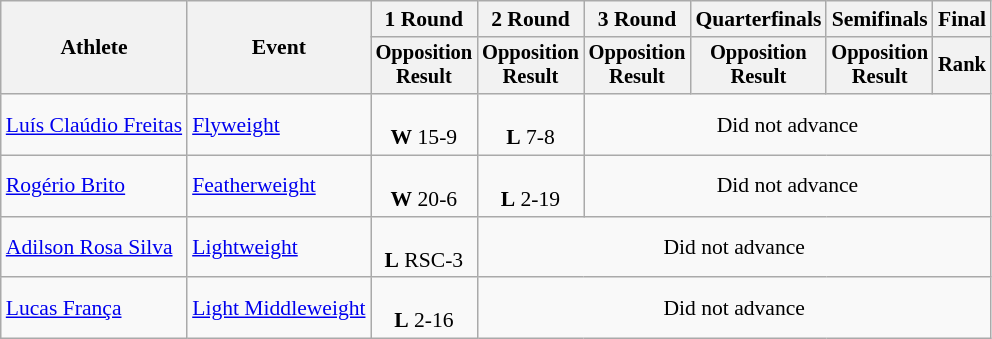<table class="wikitable" style="font-size:90%">
<tr>
<th rowspan="2">Athlete</th>
<th rowspan="2">Event</th>
<th>1 Round</th>
<th>2 Round</th>
<th>3 Round</th>
<th>Quarterfinals</th>
<th>Semifinals</th>
<th colspan=2>Final</th>
</tr>
<tr style="font-size:95%">
<th>Opposition<br>Result</th>
<th>Opposition<br>Result</th>
<th>Opposition<br>Result</th>
<th>Opposition<br>Result</th>
<th>Opposition<br>Result</th>
<th>Rank</th>
</tr>
<tr align=center>
<td align=left><a href='#'>Luís Claúdio Freitas</a></td>
<td align=left><a href='#'>Flyweight</a></td>
<td><br><strong>W</strong> 15-9</td>
<td><br><strong>L</strong> 7-8</td>
<td colspan=4>Did not advance</td>
</tr>
<tr align=center>
<td align=left><a href='#'>Rogério Brito</a></td>
<td align=left><a href='#'>Featherweight</a></td>
<td><br><strong>W</strong> 20-6</td>
<td><br><strong>L</strong> 2-19</td>
<td colspan=4>Did not advance</td>
</tr>
<tr align=center>
<td align=left><a href='#'>Adilson Rosa Silva</a></td>
<td align=left><a href='#'>Lightweight</a></td>
<td><br><strong>L</strong> RSC-3</td>
<td colspan=5>Did not advance</td>
</tr>
<tr align=center>
<td align=left><a href='#'>Lucas França</a></td>
<td align=left><a href='#'>Light Middleweight</a></td>
<td><br><strong>L</strong> 2-16</td>
<td colspan=6>Did not advance</td>
</tr>
</table>
